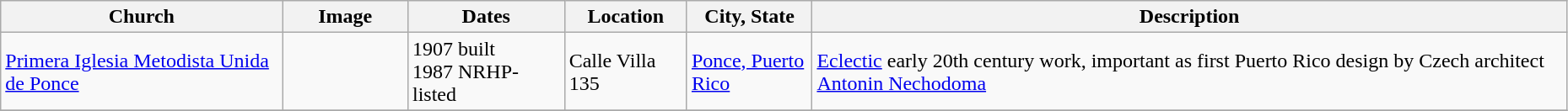<table class="wikitable sortable" style="width:98%">
<tr>
<th style="width:18%;"><strong>Church</strong></th>
<th style="width:8%;" class="unsortable"><strong>Image</strong></th>
<th style="width:10%;"><strong>Dates</strong></th>
<th><strong>Location</strong></th>
<th style="width:8%;"><strong>City, State</strong></th>
<th class="unsortable"><strong>Description</strong></th>
</tr>
<tr>
<td><a href='#'>Primera Iglesia Metodista Unida de Ponce</a></td>
<td></td>
<td>1907 built<br>1987 NRHP-listed</td>
<td>Calle Villa 135<br><small></small></td>
<td><a href='#'>Ponce, Puerto Rico</a></td>
<td><a href='#'>Eclectic</a> early 20th century work, important as first Puerto Rico design by Czech architect <a href='#'>Antonin Nechodoma</a></td>
</tr>
<tr>
</tr>
</table>
